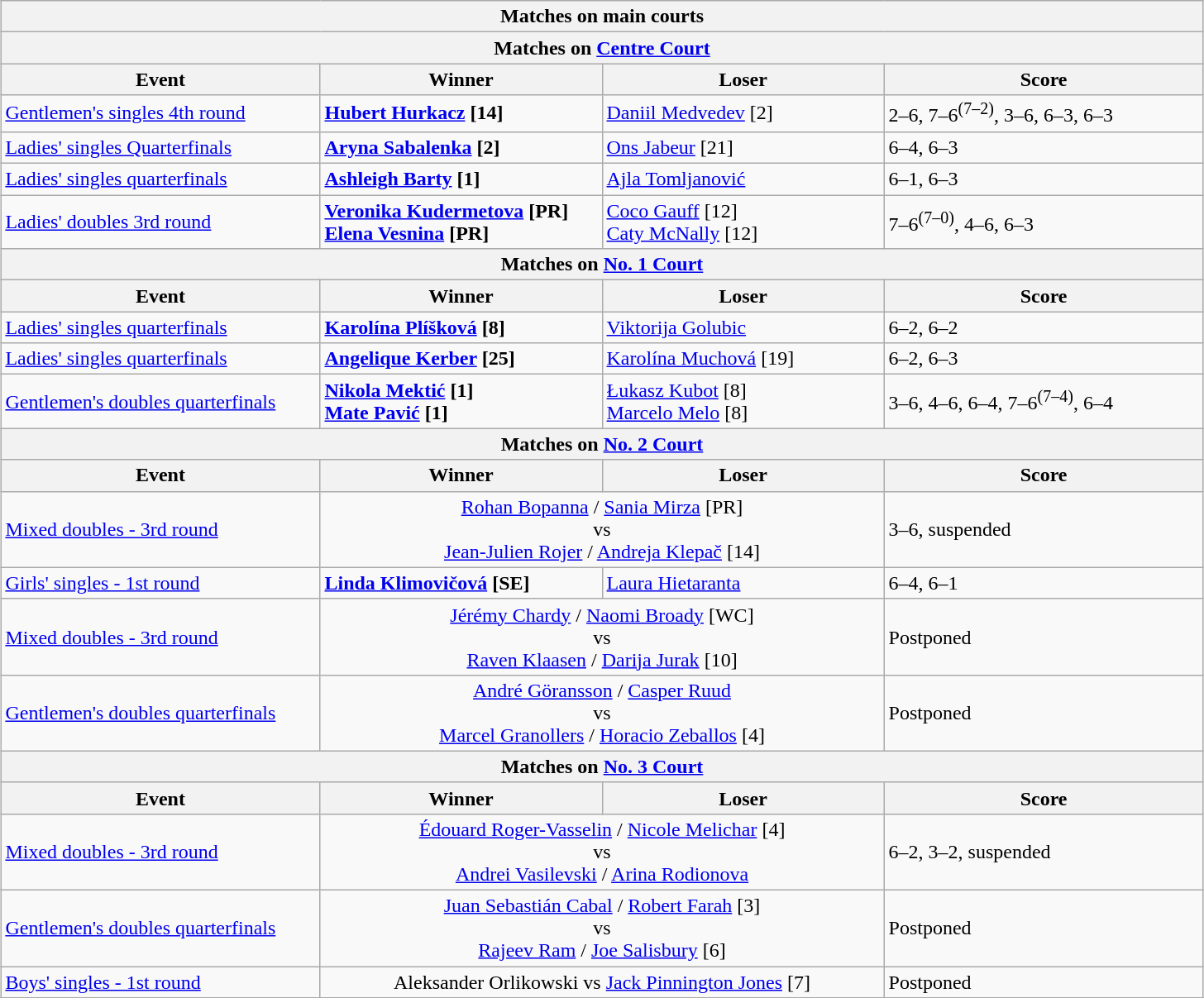<table class="wikitable collapsible uncollapsed" style="margin:auto;">
<tr>
<th colspan="4" style="white-space:nowrap;">Matches on main courts</th>
</tr>
<tr>
<th colspan="4">Matches on <a href='#'>Centre Court</a></th>
</tr>
<tr>
<th width="250">Event</th>
<th width="220">Winner</th>
<th width="220">Loser</th>
<th width="250">Score</th>
</tr>
<tr>
<td><a href='#'>Gentlemen's singles 4th round</a></td>
<td><strong> <a href='#'>Hubert Hurkacz</a> [14]</strong></td>
<td> <a href='#'>Daniil Medvedev</a> [2]</td>
<td>2–6, 7–6<sup>(7–2)</sup>, 3–6, 6–3, 6–3</td>
</tr>
<tr>
<td><a href='#'>Ladies' singles Quarterfinals</a></td>
<td><strong> <a href='#'>Aryna Sabalenka</a> [2]</strong></td>
<td> <a href='#'>Ons Jabeur</a> [21]</td>
<td>6–4, 6–3</td>
</tr>
<tr>
<td><a href='#'>Ladies' singles quarterfinals</a></td>
<td><strong> <a href='#'>Ashleigh Barty</a> [1]</strong></td>
<td> <a href='#'>Ajla Tomljanović</a></td>
<td>6–1, 6–3</td>
</tr>
<tr>
<td><a href='#'>Ladies' doubles 3rd round</a></td>
<td><strong> <a href='#'>Veronika Kudermetova</a> [PR] <br>  <a href='#'>Elena Vesnina</a> [PR]</strong></td>
<td> <a href='#'>Coco Gauff</a> [12] <br>  <a href='#'>Caty McNally</a> [12]</td>
<td>7–6<sup>(7–0)</sup>, 4–6, 6–3</td>
</tr>
<tr>
<th colspan="4">Matches on <a href='#'>No. 1 Court</a></th>
</tr>
<tr>
<th width="250">Event</th>
<th width="220">Winner</th>
<th width="220">Loser</th>
<th width="250">Score</th>
</tr>
<tr>
<td><a href='#'>Ladies' singles quarterfinals</a></td>
<td><strong> <a href='#'>Karolína Plíšková</a> [8]</strong></td>
<td> <a href='#'>Viktorija Golubic</a></td>
<td>6–2, 6–2</td>
</tr>
<tr>
<td><a href='#'>Ladies' singles quarterfinals</a></td>
<td><strong> <a href='#'>Angelique Kerber</a> [25]</strong></td>
<td> <a href='#'>Karolína Muchová</a> [19]</td>
<td>6–2, 6–3</td>
</tr>
<tr>
<td><a href='#'>Gentlemen's doubles quarterfinals</a></td>
<td><strong> <a href='#'>Nikola Mektić</a> [1] <br>  <a href='#'>Mate Pavić</a> [1]</strong></td>
<td> <a href='#'>Łukasz Kubot</a> [8] <br>  <a href='#'>Marcelo Melo</a> [8]</td>
<td>3–6, 4–6, 6–4, 7–6<sup>(7–4)</sup>, 6–4</td>
</tr>
<tr>
<th colspan="4">Matches on <a href='#'>No. 2 Court</a></th>
</tr>
<tr>
<th width="250">Event</th>
<th width="220">Winner</th>
<th width="220">Loser</th>
<th width="250">Score</th>
</tr>
<tr>
<td><a href='#'>Mixed doubles - 3rd round</a></td>
<td colspan="2" align="center"> <a href='#'>Rohan Bopanna</a> /  <a href='#'>Sania Mirza</a> [PR]<br>vs<br> <a href='#'>Jean-Julien Rojer</a> /  <a href='#'>Andreja Klepač</a> [14]</td>
<td>3–6, suspended</td>
</tr>
<tr>
<td><a href='#'>Girls' singles - 1st round</a></td>
<td><strong> <a href='#'>Linda Klimovičová</a> [SE]</strong></td>
<td> <a href='#'>Laura Hietaranta</a></td>
<td>6–4, 6–1</td>
</tr>
<tr>
<td><a href='#'>Mixed doubles - 3rd round</a></td>
<td colspan="2" align="center"> <a href='#'>Jérémy Chardy</a> /  <a href='#'>Naomi Broady</a> [WC]<br>vs<br> <a href='#'>Raven Klaasen</a> /  <a href='#'>Darija Jurak</a> [10]</td>
<td>Postponed</td>
</tr>
<tr>
<td><a href='#'>Gentlemen's doubles quarterfinals</a></td>
<td colspan="2" align="center"> <a href='#'>André Göransson</a> /  <a href='#'>Casper Ruud</a><br>vs<br> <a href='#'>Marcel Granollers</a> /  <a href='#'>Horacio Zeballos</a> [4]</td>
<td>Postponed</td>
</tr>
<tr>
<th colspan="4">Matches on <a href='#'>No. 3 Court</a></th>
</tr>
<tr>
<th width="220">Event</th>
<th width="220">Winner</th>
<th width="220">Loser</th>
<th width="250">Score</th>
</tr>
<tr>
<td><a href='#'>Mixed doubles - 3rd round</a></td>
<td colspan="2" align="center"> <a href='#'>Édouard Roger-Vasselin</a> /  <a href='#'>Nicole Melichar</a> [4]<br>vs<br> <a href='#'>Andrei Vasilevski</a> /  <a href='#'>Arina Rodionova</a></td>
<td>6–2, 3–2, suspended</td>
</tr>
<tr>
<td><a href='#'>Gentlemen's doubles quarterfinals</a></td>
<td colspan="2" align="center"> <a href='#'>Juan Sebastián Cabal</a> /  <a href='#'>Robert Farah</a> [3]<br>vs<br> <a href='#'>Rajeev Ram</a> /  <a href='#'>Joe Salisbury</a> [6]</td>
<td>Postponed</td>
</tr>
<tr>
<td><a href='#'>Boys' singles - 1st round</a></td>
<td colspan="2" align="center"> Aleksander Orlikowski vs  <a href='#'>Jack Pinnington Jones</a> [7]</td>
<td>Postponed</td>
</tr>
<tr>
</tr>
</table>
